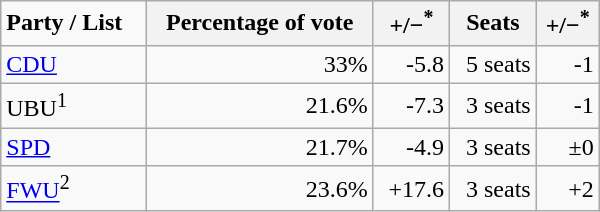<table class="wikitable" width="400">
<tr align="right">
<td align="left"><strong>Party / List </strong></td>
<th>Percentage of vote</th>
<th>+/−<sup>*</sup></th>
<th>Seats</th>
<th>+/−<sup>*</sup></th>
</tr>
<tr align="right">
<td align="left"><a href='#'>CDU</a></td>
<td>33%</td>
<td>-5.8</td>
<td>5 seats</td>
<td>-1</td>
</tr>
<tr align="right">
<td align="left">UBU<sup>1</sup></td>
<td>21.6%</td>
<td>-7.3</td>
<td>3 seats</td>
<td>-1</td>
</tr>
<tr align="right">
<td align="left"><a href='#'>SPD</a></td>
<td>21.7%</td>
<td>-4.9</td>
<td>3 seats</td>
<td>±0</td>
</tr>
<tr align="right">
<td align="left"><a href='#'>FWU</a><sup>2</sup></td>
<td>23.6%</td>
<td>+17.6</td>
<td>3 seats</td>
<td>+2</td>
</tr>
</table>
